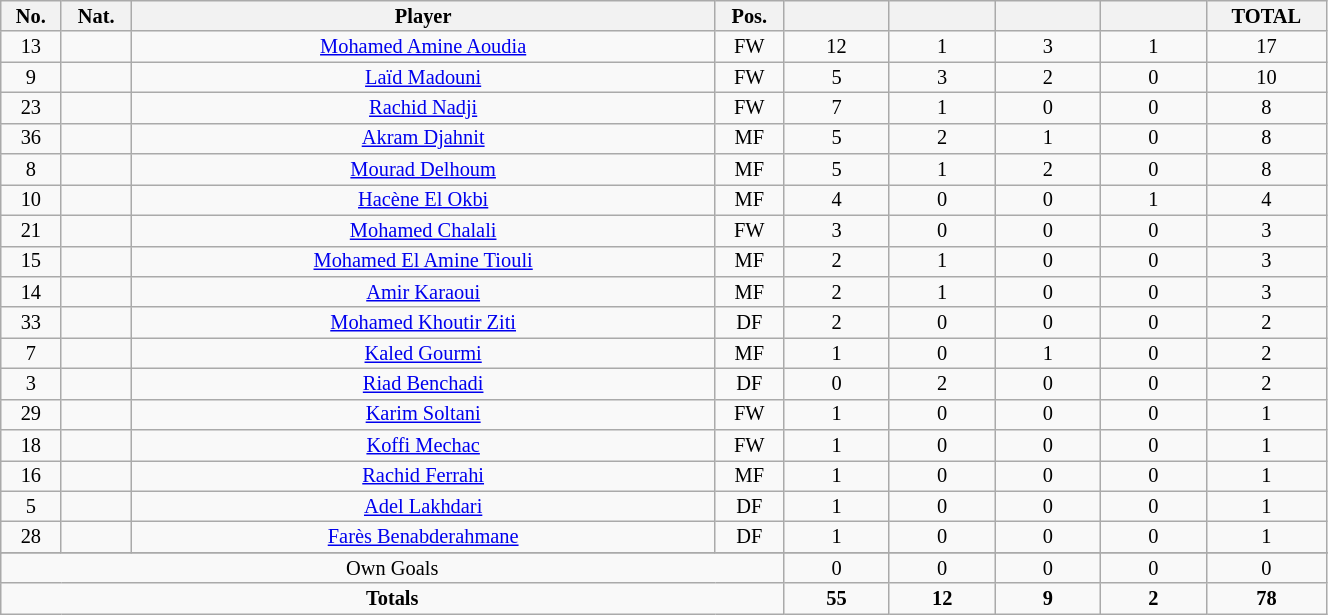<table class="wikitable sortable alternance"  style="font-size:85%; text-align:center; line-height:14px; width:70%;">
<tr>
<th width=10>No.</th>
<th width=10>Nat.</th>
<th scope="col" style="width:250px;">Player</th>
<th width=10>Pos.</th>
<th width=40></th>
<th width=40></th>
<th width=40></th>
<th width=40></th>
<th width=10>TOTAL</th>
</tr>
<tr>
<td>13</td>
<td></td>
<td><a href='#'>Mohamed Amine Aoudia</a></td>
<td>FW</td>
<td>12</td>
<td>1</td>
<td>3</td>
<td>1</td>
<td>17</td>
</tr>
<tr>
<td>9</td>
<td></td>
<td><a href='#'>Laïd Madouni</a></td>
<td>FW</td>
<td>5</td>
<td>3</td>
<td>2</td>
<td>0</td>
<td>10</td>
</tr>
<tr>
<td>23</td>
<td></td>
<td><a href='#'>Rachid Nadji</a></td>
<td>FW</td>
<td>7</td>
<td>1</td>
<td>0</td>
<td>0</td>
<td>8</td>
</tr>
<tr>
<td>36</td>
<td></td>
<td><a href='#'>Akram Djahnit</a></td>
<td>MF</td>
<td>5</td>
<td>2</td>
<td>1</td>
<td>0</td>
<td>8</td>
</tr>
<tr>
<td>8</td>
<td></td>
<td><a href='#'>Mourad Delhoum</a></td>
<td>MF</td>
<td>5</td>
<td>1</td>
<td>2</td>
<td>0</td>
<td>8</td>
</tr>
<tr>
<td>10</td>
<td></td>
<td><a href='#'>Hacène El Okbi</a></td>
<td>MF</td>
<td>4</td>
<td>0</td>
<td>0</td>
<td>1</td>
<td>4</td>
</tr>
<tr>
<td>21</td>
<td></td>
<td><a href='#'>Mohamed Chalali</a></td>
<td>FW</td>
<td>3</td>
<td>0</td>
<td>0</td>
<td>0</td>
<td>3</td>
</tr>
<tr>
<td>15</td>
<td></td>
<td><a href='#'>Mohamed El Amine Tiouli</a></td>
<td>MF</td>
<td>2</td>
<td>1</td>
<td>0</td>
<td>0</td>
<td>3</td>
</tr>
<tr>
<td>14</td>
<td></td>
<td><a href='#'>Amir Karaoui</a></td>
<td>MF</td>
<td>2</td>
<td>1</td>
<td>0</td>
<td>0</td>
<td>3</td>
</tr>
<tr>
<td>33</td>
<td></td>
<td><a href='#'>Mohamed Khoutir Ziti</a></td>
<td>DF</td>
<td>2</td>
<td>0</td>
<td>0</td>
<td>0</td>
<td>2</td>
</tr>
<tr>
<td>7</td>
<td></td>
<td><a href='#'>Kaled Gourmi</a></td>
<td>MF</td>
<td>1</td>
<td>0</td>
<td>1</td>
<td>0</td>
<td>2</td>
</tr>
<tr>
<td>3</td>
<td></td>
<td><a href='#'>Riad Benchadi</a></td>
<td>DF</td>
<td>0</td>
<td>2</td>
<td>0</td>
<td>0</td>
<td>2</td>
</tr>
<tr>
<td>29</td>
<td></td>
<td><a href='#'>Karim Soltani</a></td>
<td>FW</td>
<td>1</td>
<td>0</td>
<td>0</td>
<td>0</td>
<td>1</td>
</tr>
<tr>
<td>18</td>
<td></td>
<td><a href='#'>Koffi Mechac</a></td>
<td>FW</td>
<td>1</td>
<td>0</td>
<td>0</td>
<td>0</td>
<td>1</td>
</tr>
<tr>
<td>16</td>
<td></td>
<td><a href='#'>Rachid Ferrahi</a></td>
<td>MF</td>
<td>1</td>
<td>0</td>
<td>0</td>
<td>0</td>
<td>1</td>
</tr>
<tr>
<td>5</td>
<td></td>
<td><a href='#'>Adel Lakhdari</a></td>
<td>DF</td>
<td>1</td>
<td>0</td>
<td>0</td>
<td>0</td>
<td>1</td>
</tr>
<tr>
<td>28</td>
<td></td>
<td><a href='#'>Farès Benabderahmane</a></td>
<td>DF</td>
<td>1</td>
<td>0</td>
<td>0</td>
<td>0</td>
<td>1</td>
</tr>
<tr>
</tr>
<tr class="sortbottom">
<td colspan="4">Own Goals</td>
<td>0</td>
<td>0</td>
<td>0</td>
<td>0</td>
<td>0</td>
</tr>
<tr class="sortbottom">
<td colspan="4"><strong>Totals</strong></td>
<td><strong>55</strong></td>
<td><strong>12</strong></td>
<td><strong>9</strong></td>
<td><strong>2</strong></td>
<td><strong>78</strong></td>
</tr>
</table>
